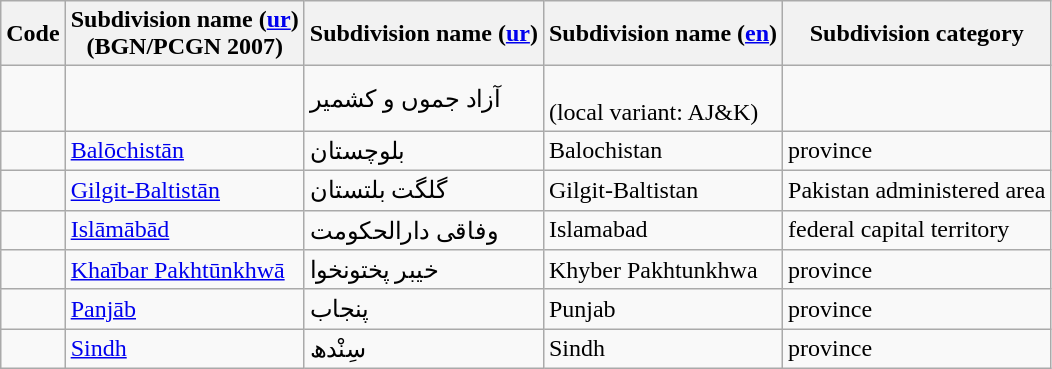<table class="wikitable sortable">
<tr>
<th>Code</th>
<th>Subdivision name (<a href='#'>ur</a>)<br>(BGN/PCGN 2007)</th>
<th>Subdivision name (<a href='#'>ur</a>) </th>
<th>Subdivision name (<a href='#'>en</a>)</th>
<th>Subdivision category</th>
</tr>
<tr>
<td></td>
<td></td>
<td>آزاد جموں و کشمیر</td>
<td><br>(local variant: AJ&K)</td>
<td></td>
</tr>
<tr>
<td></td>
<td><a href='#'>Balōchistān</a></td>
<td>بلوچستان</td>
<td>Balochistan</td>
<td>province</td>
</tr>
<tr>
<td></td>
<td><a href='#'>Gilgit-Baltistān</a></td>
<td>گلگت بلتستان</td>
<td>Gilgit-Baltistan</td>
<td>Pakistan administered area</td>
</tr>
<tr>
<td></td>
<td><a href='#'>Islāmābād</a></td>
<td>وفاقی دارالحکومت</td>
<td>Islamabad</td>
<td>federal capital territory</td>
</tr>
<tr>
<td></td>
<td><a href='#'>Khaībar Pakhtūnkhwā</a></td>
<td>خیبر پختونخوا</td>
<td>Khyber Pakhtunkhwa</td>
<td>province</td>
</tr>
<tr>
<td></td>
<td><a href='#'>Panjāb</a></td>
<td>پنجاب</td>
<td>Punjab</td>
<td>province</td>
</tr>
<tr>
<td></td>
<td><a href='#'>Sindh</a></td>
<td>سِنْدھ</td>
<td>Sindh</td>
<td>province</td>
</tr>
</table>
